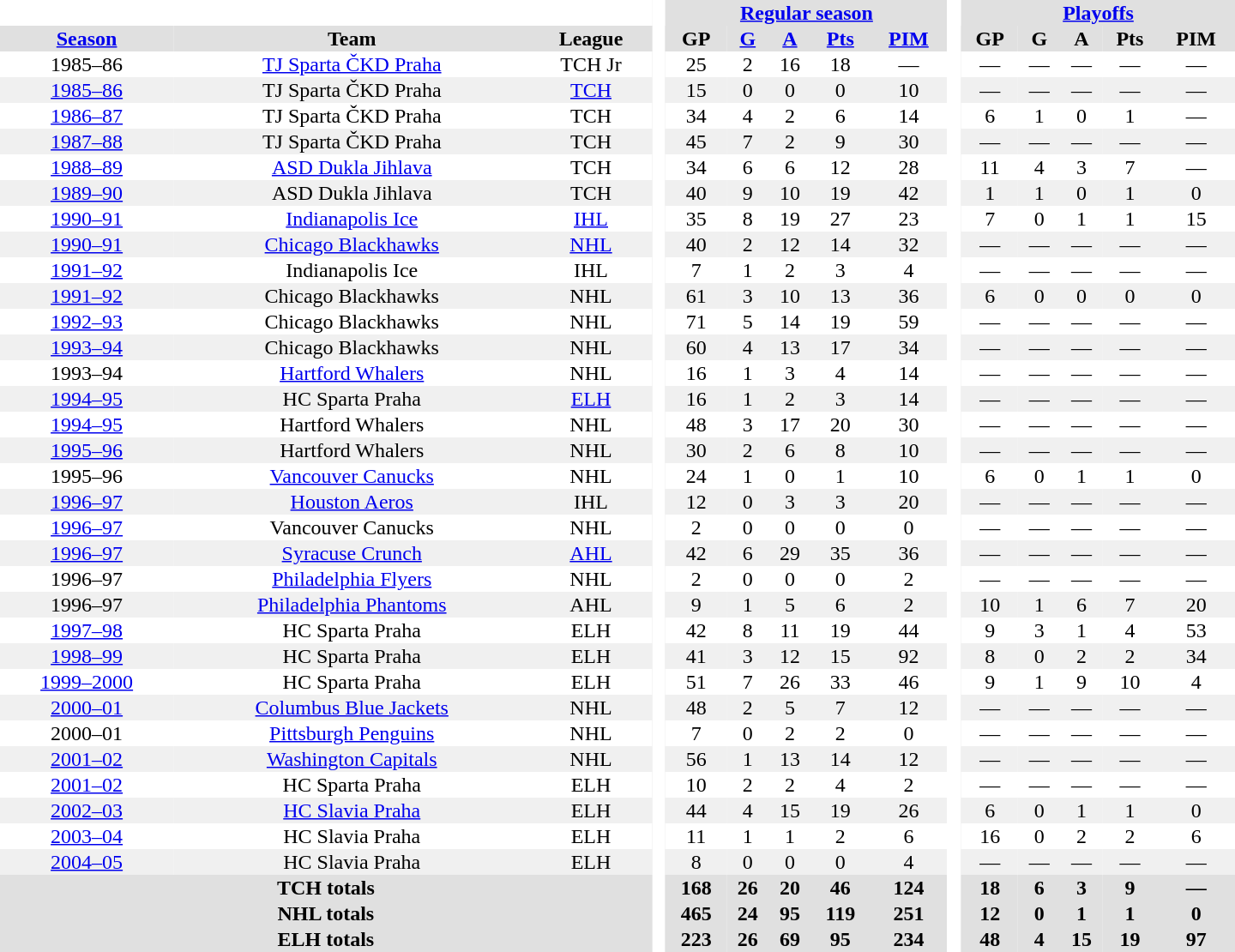<table border="0" cellpadding="1" cellspacing="0" style="text-align:center; width:60em">
<tr bgcolor="#e0e0e0">
<th colspan="3" bgcolor="#ffffff"> </th>
<th rowspan="99" bgcolor="#ffffff"> </th>
<th colspan="5"><a href='#'>Regular season</a></th>
<th rowspan="99" bgcolor="#ffffff"> </th>
<th colspan="5"><a href='#'>Playoffs</a></th>
</tr>
<tr bgcolor="#e0e0e0">
<th><a href='#'>Season</a></th>
<th>Team</th>
<th>League</th>
<th>GP</th>
<th><a href='#'>G</a></th>
<th><a href='#'>A</a></th>
<th><a href='#'>Pts</a></th>
<th><a href='#'>PIM</a></th>
<th>GP</th>
<th>G</th>
<th>A</th>
<th>Pts</th>
<th>PIM</th>
</tr>
<tr>
<td>1985–86</td>
<td><a href='#'>TJ Sparta ČKD Praha</a></td>
<td>TCH Jr</td>
<td>25</td>
<td>2</td>
<td>16</td>
<td>18</td>
<td>—</td>
<td>—</td>
<td>—</td>
<td>—</td>
<td>—</td>
<td>—</td>
</tr>
<tr bgcolor="#f0f0f0">
<td><a href='#'>1985–86</a></td>
<td>TJ Sparta ČKD Praha</td>
<td><a href='#'>TCH</a></td>
<td>15</td>
<td>0</td>
<td>0</td>
<td>0</td>
<td>10</td>
<td>—</td>
<td>—</td>
<td>—</td>
<td>—</td>
<td>—</td>
</tr>
<tr>
<td><a href='#'>1986–87</a></td>
<td>TJ Sparta ČKD Praha</td>
<td>TCH</td>
<td>34</td>
<td>4</td>
<td>2</td>
<td>6</td>
<td>14</td>
<td>6</td>
<td>1</td>
<td>0</td>
<td>1</td>
<td>—</td>
</tr>
<tr bgcolor="#f0f0f0">
<td><a href='#'>1987–88</a></td>
<td>TJ Sparta ČKD Praha</td>
<td>TCH</td>
<td>45</td>
<td>7</td>
<td>2</td>
<td>9</td>
<td>30</td>
<td>—</td>
<td>—</td>
<td>—</td>
<td>—</td>
<td>—</td>
</tr>
<tr>
<td><a href='#'>1988–89</a></td>
<td><a href='#'>ASD Dukla Jihlava</a></td>
<td>TCH</td>
<td>34</td>
<td>6</td>
<td>6</td>
<td>12</td>
<td>28</td>
<td>11</td>
<td>4</td>
<td>3</td>
<td>7</td>
<td>—</td>
</tr>
<tr bgcolor="#f0f0f0">
<td><a href='#'>1989–90</a></td>
<td>ASD Dukla Jihlava</td>
<td>TCH</td>
<td>40</td>
<td>9</td>
<td>10</td>
<td>19</td>
<td>42</td>
<td>1</td>
<td>1</td>
<td>0</td>
<td>1</td>
<td>0</td>
</tr>
<tr>
<td><a href='#'>1990–91</a></td>
<td><a href='#'>Indianapolis Ice</a></td>
<td><a href='#'>IHL</a></td>
<td>35</td>
<td>8</td>
<td>19</td>
<td>27</td>
<td>23</td>
<td>7</td>
<td>0</td>
<td>1</td>
<td>1</td>
<td>15</td>
</tr>
<tr bgcolor="#f0f0f0">
<td><a href='#'>1990–91</a></td>
<td><a href='#'>Chicago Blackhawks</a></td>
<td><a href='#'>NHL</a></td>
<td>40</td>
<td>2</td>
<td>12</td>
<td>14</td>
<td>32</td>
<td>—</td>
<td>—</td>
<td>—</td>
<td>—</td>
<td>—</td>
</tr>
<tr>
<td><a href='#'>1991–92</a></td>
<td>Indianapolis Ice</td>
<td>IHL</td>
<td>7</td>
<td>1</td>
<td>2</td>
<td>3</td>
<td>4</td>
<td>—</td>
<td>—</td>
<td>—</td>
<td>—</td>
<td>—</td>
</tr>
<tr bgcolor="#f0f0f0">
<td><a href='#'>1991–92</a></td>
<td>Chicago Blackhawks</td>
<td>NHL</td>
<td>61</td>
<td>3</td>
<td>10</td>
<td>13</td>
<td>36</td>
<td>6</td>
<td>0</td>
<td>0</td>
<td>0</td>
<td>0</td>
</tr>
<tr>
<td><a href='#'>1992–93</a></td>
<td>Chicago Blackhawks</td>
<td>NHL</td>
<td>71</td>
<td>5</td>
<td>14</td>
<td>19</td>
<td>59</td>
<td>—</td>
<td>—</td>
<td>—</td>
<td>—</td>
<td>—</td>
</tr>
<tr bgcolor="#f0f0f0">
<td><a href='#'>1993–94</a></td>
<td>Chicago Blackhawks</td>
<td>NHL</td>
<td>60</td>
<td>4</td>
<td>13</td>
<td>17</td>
<td>34</td>
<td>—</td>
<td>—</td>
<td>—</td>
<td>—</td>
<td>—</td>
</tr>
<tr>
<td>1993–94</td>
<td><a href='#'>Hartford Whalers</a></td>
<td>NHL</td>
<td>16</td>
<td>1</td>
<td>3</td>
<td>4</td>
<td>14</td>
<td>—</td>
<td>—</td>
<td>—</td>
<td>—</td>
<td>—</td>
</tr>
<tr bgcolor="#f0f0f0">
<td><a href='#'>1994–95</a></td>
<td>HC Sparta Praha</td>
<td><a href='#'>ELH</a></td>
<td>16</td>
<td>1</td>
<td>2</td>
<td>3</td>
<td>14</td>
<td>—</td>
<td>—</td>
<td>—</td>
<td>—</td>
<td>—</td>
</tr>
<tr>
<td><a href='#'>1994–95</a></td>
<td>Hartford Whalers</td>
<td>NHL</td>
<td>48</td>
<td>3</td>
<td>17</td>
<td>20</td>
<td>30</td>
<td>—</td>
<td>—</td>
<td>—</td>
<td>—</td>
<td>—</td>
</tr>
<tr bgcolor="#f0f0f0">
<td><a href='#'>1995–96</a></td>
<td>Hartford Whalers</td>
<td>NHL</td>
<td>30</td>
<td>2</td>
<td>6</td>
<td>8</td>
<td>10</td>
<td>—</td>
<td>—</td>
<td>—</td>
<td>—</td>
<td>—</td>
</tr>
<tr>
<td>1995–96</td>
<td><a href='#'>Vancouver Canucks</a></td>
<td>NHL</td>
<td>24</td>
<td>1</td>
<td>0</td>
<td>1</td>
<td>10</td>
<td>6</td>
<td>0</td>
<td>1</td>
<td>1</td>
<td>0</td>
</tr>
<tr bgcolor="#f0f0f0">
<td><a href='#'>1996–97</a></td>
<td><a href='#'>Houston Aeros</a></td>
<td>IHL</td>
<td>12</td>
<td>0</td>
<td>3</td>
<td>3</td>
<td>20</td>
<td>—</td>
<td>—</td>
<td>—</td>
<td>—</td>
<td>—</td>
</tr>
<tr>
<td><a href='#'>1996–97</a></td>
<td>Vancouver Canucks</td>
<td>NHL</td>
<td>2</td>
<td>0</td>
<td>0</td>
<td>0</td>
<td>0</td>
<td>—</td>
<td>—</td>
<td>—</td>
<td>—</td>
<td>—</td>
</tr>
<tr bgcolor="#f0f0f0">
<td><a href='#'>1996–97</a></td>
<td><a href='#'>Syracuse Crunch</a></td>
<td><a href='#'>AHL</a></td>
<td>42</td>
<td>6</td>
<td>29</td>
<td>35</td>
<td>36</td>
<td>—</td>
<td>—</td>
<td>—</td>
<td>—</td>
<td>—</td>
</tr>
<tr>
<td>1996–97</td>
<td><a href='#'>Philadelphia Flyers</a></td>
<td>NHL</td>
<td>2</td>
<td>0</td>
<td>0</td>
<td>0</td>
<td>2</td>
<td>—</td>
<td>—</td>
<td>—</td>
<td>—</td>
<td>—</td>
</tr>
<tr bgcolor="#f0f0f0">
<td>1996–97</td>
<td><a href='#'>Philadelphia Phantoms</a></td>
<td>AHL</td>
<td>9</td>
<td>1</td>
<td>5</td>
<td>6</td>
<td>2</td>
<td>10</td>
<td>1</td>
<td>6</td>
<td>7</td>
<td>20</td>
</tr>
<tr>
<td><a href='#'>1997–98</a></td>
<td>HC Sparta Praha</td>
<td>ELH</td>
<td>42</td>
<td>8</td>
<td>11</td>
<td>19</td>
<td>44</td>
<td>9</td>
<td>3</td>
<td>1</td>
<td>4</td>
<td>53</td>
</tr>
<tr bgcolor="#f0f0f0">
<td><a href='#'>1998–99</a></td>
<td>HC Sparta Praha</td>
<td>ELH</td>
<td>41</td>
<td>3</td>
<td>12</td>
<td>15</td>
<td>92</td>
<td>8</td>
<td>0</td>
<td>2</td>
<td>2</td>
<td>34</td>
</tr>
<tr>
<td><a href='#'>1999–2000</a></td>
<td>HC Sparta Praha</td>
<td>ELH</td>
<td>51</td>
<td>7</td>
<td>26</td>
<td>33</td>
<td>46</td>
<td>9</td>
<td>1</td>
<td>9</td>
<td>10</td>
<td>4</td>
</tr>
<tr bgcolor="#f0f0f0">
<td><a href='#'>2000–01</a></td>
<td><a href='#'>Columbus Blue Jackets</a></td>
<td>NHL</td>
<td>48</td>
<td>2</td>
<td>5</td>
<td>7</td>
<td>12</td>
<td>—</td>
<td>—</td>
<td>—</td>
<td>—</td>
<td>—</td>
</tr>
<tr>
<td>2000–01</td>
<td><a href='#'>Pittsburgh Penguins</a></td>
<td>NHL</td>
<td>7</td>
<td>0</td>
<td>2</td>
<td>2</td>
<td>0</td>
<td>—</td>
<td>—</td>
<td>—</td>
<td>—</td>
<td>—</td>
</tr>
<tr bgcolor="#f0f0f0">
<td><a href='#'>2001–02</a></td>
<td><a href='#'>Washington Capitals</a></td>
<td>NHL</td>
<td>56</td>
<td>1</td>
<td>13</td>
<td>14</td>
<td>12</td>
<td>—</td>
<td>—</td>
<td>—</td>
<td>—</td>
<td>—</td>
</tr>
<tr>
<td><a href='#'>2001–02</a></td>
<td>HC Sparta Praha</td>
<td>ELH</td>
<td>10</td>
<td>2</td>
<td>2</td>
<td>4</td>
<td>2</td>
<td>—</td>
<td>—</td>
<td>—</td>
<td>—</td>
<td>—</td>
</tr>
<tr bgcolor="#f0f0f0">
<td><a href='#'>2002–03</a></td>
<td><a href='#'>HC Slavia Praha</a></td>
<td>ELH</td>
<td>44</td>
<td>4</td>
<td>15</td>
<td>19</td>
<td>26</td>
<td>6</td>
<td>0</td>
<td>1</td>
<td>1</td>
<td>0</td>
</tr>
<tr>
<td><a href='#'>2003–04</a></td>
<td>HC Slavia Praha</td>
<td>ELH</td>
<td>11</td>
<td>1</td>
<td>1</td>
<td>2</td>
<td>6</td>
<td>16</td>
<td>0</td>
<td>2</td>
<td>2</td>
<td>6</td>
</tr>
<tr bgcolor="#f0f0f0">
<td><a href='#'>2004–05</a></td>
<td>HC Slavia Praha</td>
<td>ELH</td>
<td>8</td>
<td>0</td>
<td>0</td>
<td>0</td>
<td>4</td>
<td>—</td>
<td>—</td>
<td>—</td>
<td>—</td>
<td>—</td>
</tr>
<tr bgcolor="#e0e0e0">
<th colspan="3">TCH totals</th>
<th>168</th>
<th>26</th>
<th>20</th>
<th>46</th>
<th>124</th>
<th>18</th>
<th>6</th>
<th>3</th>
<th>9</th>
<th>—</th>
</tr>
<tr bgcolor="#e0e0e0">
<th colspan="3">NHL totals</th>
<th>465</th>
<th>24</th>
<th>95</th>
<th>119</th>
<th>251</th>
<th>12</th>
<th>0</th>
<th>1</th>
<th>1</th>
<th>0</th>
</tr>
<tr bgcolor="#e0e0e0">
<th colspan="3">ELH totals</th>
<th>223</th>
<th>26</th>
<th>69</th>
<th>95</th>
<th>234</th>
<th>48</th>
<th>4</th>
<th>15</th>
<th>19</th>
<th>97</th>
</tr>
</table>
